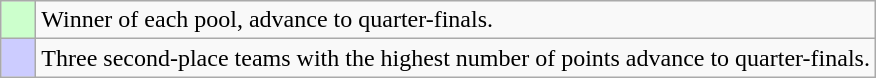<table class="wikitable">
<tr>
<td bgcolor="#ccffcc">    </td>
<td>Winner of each pool, advance to quarter-finals.</td>
</tr>
<tr>
<td bgcolor="#ccccff">    </td>
<td>Three second-place teams with the highest number of points advance to quarter-finals.</td>
</tr>
</table>
